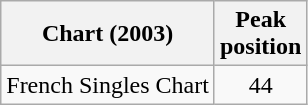<table class="wikitable sortable">
<tr>
<th align="left">Chart (2003)</th>
<th align="left">Peak<br>position</th>
</tr>
<tr>
<td align="left">French Singles Chart</td>
<td style="text-align:center;">44</td>
</tr>
</table>
